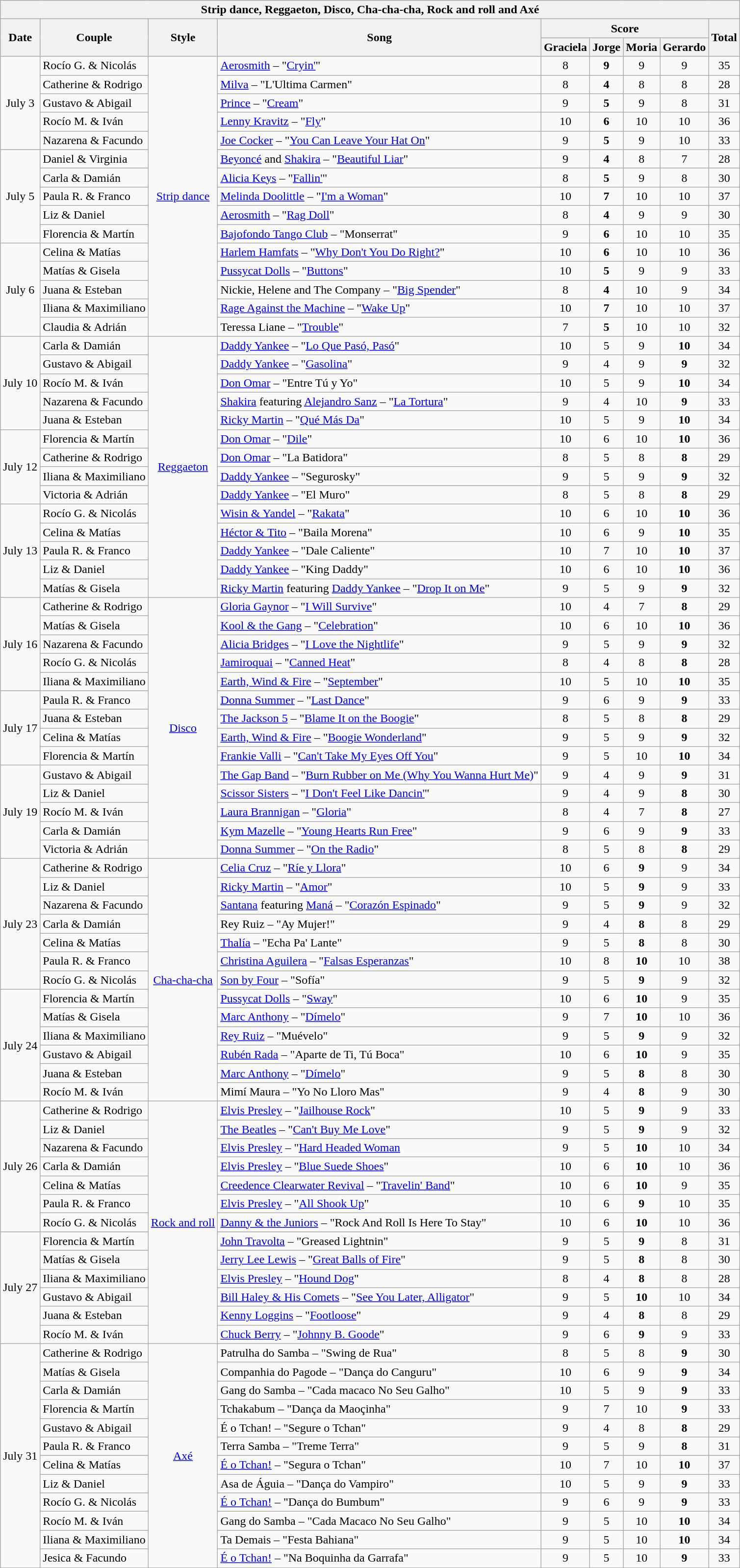<table class="wikitable collapsible collapsed">
<tr>
<th colspan="10" style="text-align:center;"><strong>Strip dance, Reggaeton, Disco, Cha-cha-cha, Rock and roll and Axé</strong></th>
</tr>
<tr>
<th rowspan="2">Date</th>
<th rowspan="2">Couple</th>
<th rowspan="2">Style</th>
<th rowspan="2">Song</th>
<th colspan="4">Score</th>
<th rowspan="2">Total</th>
</tr>
<tr>
<th>Graciela</th>
<th>Jorge</th>
<th>Moria</th>
<th>Gerardo</th>
</tr>
<tr>
<td rowspan="5" style="text-align:center;">July 3</td>
<td>Rocío G. & Nicolás</td>
<td rowspan="15" style="text-align:center;"><a href='#'>Strip dance</a></td>
<td><a href='#'>Aerosmith</a> – "<a href='#'>Cryin'</a>"</td>
<td style="text-align:center;">8</td>
<td style="text-align:center;"><strong>9</strong></td>
<td style="text-align:center;">9</td>
<td style="text-align:center;">9</td>
<td style="text-align:center;">35</td>
</tr>
<tr>
<td>Catherine & Rodrigo</td>
<td><a href='#'>Milva</a> – "L'Ultima Carmen"</td>
<td style="text-align:center;">8</td>
<td style="text-align:center;"><strong>4</strong></td>
<td style="text-align:center;">8</td>
<td style="text-align:center;">8</td>
<td style="text-align:center;">28</td>
</tr>
<tr>
<td>Gustavo & Abigail</td>
<td><a href='#'>Prince</a> – "<a href='#'>Cream</a>"</td>
<td style="text-align:center;">9</td>
<td style="text-align:center;"><strong>5</strong></td>
<td style="text-align:center;">9</td>
<td style="text-align:center;">8</td>
<td style="text-align:center;">31</td>
</tr>
<tr>
<td>Rocío M. & Iván</td>
<td><a href='#'>Lenny Kravitz</a> – "<a href='#'>Fly</a>"</td>
<td style="text-align:center;">10</td>
<td style="text-align:center;"><strong>6</strong></td>
<td style="text-align:center;">10</td>
<td style="text-align:center;">10</td>
<td style="text-align:center;">36</td>
</tr>
<tr>
<td>Nazarena & Facundo</td>
<td><a href='#'>Joe Cocker</a> – "<a href='#'>You Can Leave Your Hat On</a>"</td>
<td style="text-align:center;">9</td>
<td style="text-align:center;"><strong>5</strong></td>
<td style="text-align:center;">9</td>
<td style="text-align:center;">10</td>
<td style="text-align:center;">33</td>
</tr>
<tr>
<td rowspan="5" style="text-align:center;">July 5</td>
<td>Daniel & Virginia</td>
<td><a href='#'>Beyoncé</a> and <a href='#'>Shakira</a> – "<a href='#'>Beautiful Liar</a>"</td>
<td style="text-align:center;">9</td>
<td style="text-align:center;"><strong>4</strong></td>
<td style="text-align:center;">8</td>
<td style="text-align:center;">7</td>
<td style="text-align:center;">28</td>
</tr>
<tr>
<td>Carla & Damián</td>
<td><a href='#'>Alicia Keys</a> – "<a href='#'>Fallin'</a>"</td>
<td style="text-align:center;">8</td>
<td style="text-align:center;"><strong>5</strong></td>
<td style="text-align:center;">9</td>
<td style="text-align:center;">8</td>
<td style="text-align:center;">30</td>
</tr>
<tr>
<td>Paula R. & Franco</td>
<td><a href='#'>Melinda Doolittle</a> – "<a href='#'>I'm a Woman</a>"</td>
<td style="text-align:center;">10</td>
<td style="text-align:center;"><strong>7</strong></td>
<td style="text-align:center;">10</td>
<td style="text-align:center;">10</td>
<td style="text-align:center;">37</td>
</tr>
<tr>
<td>Liz & Daniel</td>
<td><a href='#'>Aerosmith</a> – "<a href='#'>Rag Doll</a>"</td>
<td style="text-align:center;">8</td>
<td style="text-align:center;"><strong>4</strong></td>
<td style="text-align:center;">9</td>
<td style="text-align:center;">9</td>
<td style="text-align:center;">30</td>
</tr>
<tr>
<td>Florencia & Martín</td>
<td><a href='#'>Bajofondo Tango Club</a> – "Monserrat"</td>
<td style="text-align:center;">9</td>
<td style="text-align:center;"><strong>6</strong></td>
<td style="text-align:center;">10</td>
<td style="text-align:center;">10</td>
<td style="text-align:center;">35</td>
</tr>
<tr>
<td rowspan="5" style="text-align:center;">July 6</td>
<td>Celina & Matías</td>
<td><a href='#'>Harlem Hamfats</a> – "<a href='#'>Why Don't You Do Right?</a>"</td>
<td style="text-align:center;">10</td>
<td style="text-align:center;"><strong>6</strong></td>
<td style="text-align:center;">10</td>
<td style="text-align:center;">10</td>
<td style="text-align:center;">36</td>
</tr>
<tr>
<td>Matías & Gisela</td>
<td><a href='#'>Pussycat Dolls</a> – "<a href='#'>Buttons</a>"</td>
<td style="text-align:center;">10</td>
<td style="text-align:center;"><strong>5</strong></td>
<td style="text-align:center;">9</td>
<td style="text-align:center;">9</td>
<td style="text-align:center;">33</td>
</tr>
<tr>
<td>Juana & Esteban</td>
<td>Nickie, Helene and The Company – "<a href='#'>Big Spender</a>"</td>
<td style="text-align:center;">8</td>
<td style="text-align:center;"><strong>4</strong></td>
<td style="text-align:center;">10</td>
<td style="text-align:center;">9</td>
<td style="text-align:center;">34</td>
</tr>
<tr>
<td>Iliana & Maximiliano</td>
<td><a href='#'>Rage Against the Machine</a> – "<a href='#'>Wake Up</a>"</td>
<td style="text-align:center;">10</td>
<td style="text-align:center;"><strong>7</strong></td>
<td style="text-align:center;">10</td>
<td style="text-align:center;">10</td>
<td style="text-align:center;">37</td>
</tr>
<tr>
<td>Claudia & Adrián</td>
<td>Teressa Liane – "<a href='#'>Trouble</a>"</td>
<td style="text-align:center;">7</td>
<td style="text-align:center;"><strong>5</strong></td>
<td style="text-align:center;">10</td>
<td style="text-align:center;">10</td>
<td style="text-align:center;">32</td>
</tr>
<tr>
<td rowspan="5" style="text-align:center;">July 10</td>
<td>Carla & Damián</td>
<td rowspan="14" style="text-align:center;"><a href='#'>Reggaeton</a></td>
<td><a href='#'>Daddy Yankee</a> – "<a href='#'>Lo Que Pasó, Pasó</a>"</td>
<td style="text-align:center;">10</td>
<td style="text-align:center;">5</td>
<td style="text-align:center;">9</td>
<td style="text-align:center;"><strong>10</strong></td>
<td style="text-align:center;">34</td>
</tr>
<tr>
<td>Gustavo & Abigail</td>
<td><a href='#'>Daddy Yankee</a> – "<a href='#'>Gasolina</a>"</td>
<td style="text-align:center;">9</td>
<td style="text-align:center;">4</td>
<td style="text-align:center;">9</td>
<td style="text-align:center;"><strong>9</strong></td>
<td style="text-align:center;">32</td>
</tr>
<tr>
<td>Rocío M. & Iván</td>
<td><a href='#'>Don Omar</a> – "Entre Tú y Yo"</td>
<td style="text-align:center;">10</td>
<td style="text-align:center;">5</td>
<td style="text-align:center;">9</td>
<td style="text-align:center;"><strong>10</strong></td>
<td style="text-align:center;">34</td>
</tr>
<tr>
<td>Nazarena & Facundo</td>
<td><a href='#'>Shakira</a> featuring <a href='#'>Alejandro Sanz</a> – "<a href='#'>La Tortura</a>"</td>
<td style="text-align:center;">9</td>
<td style="text-align:center;">4</td>
<td style="text-align:center;">10</td>
<td style="text-align:center;"><strong>9</strong></td>
<td style="text-align:center;">33</td>
</tr>
<tr>
<td>Juana & Esteban</td>
<td><a href='#'>Ricky Martin</a> – "<a href='#'>Qué Más Da</a>"</td>
<td style="text-align:center;">10</td>
<td style="text-align:center;">5</td>
<td style="text-align:center;">9</td>
<td style="text-align:center;"><strong>10</strong></td>
<td style="text-align:center;">34</td>
</tr>
<tr>
<td rowspan="4" style="text-align:center;">July 12</td>
<td>Florencia & Martín</td>
<td><a href='#'>Don Omar</a> – "<a href='#'>Dile</a>"</td>
<td style="text-align:center;">10</td>
<td style="text-align:center;">6</td>
<td style="text-align:center;">10</td>
<td style="text-align:center;"><strong>10</strong></td>
<td style="text-align:center;">36</td>
</tr>
<tr>
<td>Catherine & Rodrigo</td>
<td><a href='#'>Don Omar</a> – "La Batidora"</td>
<td style="text-align:center;">8</td>
<td style="text-align:center;">5</td>
<td style="text-align:center;">8</td>
<td style="text-align:center;"><strong>8</strong></td>
<td style="text-align:center;">29</td>
</tr>
<tr>
<td>Iliana & Maximiliano</td>
<td><a href='#'>Daddy Yankee</a> – "Segurosky"</td>
<td style="text-align:center;">9</td>
<td style="text-align:center;">5</td>
<td style="text-align:center;">9</td>
<td style="text-align:center;"><strong>9</strong></td>
<td style="text-align:center;">32</td>
</tr>
<tr>
<td>Victoria & Adrián</td>
<td><a href='#'>Daddy Yankee</a> – "El Muro"</td>
<td style="text-align:center;">8</td>
<td style="text-align:center;">5</td>
<td style="text-align:center;">8</td>
<td style="text-align:center;"><strong>8</strong></td>
<td style="text-align:center;">29</td>
</tr>
<tr>
<td rowspan="5" style="text-align:center;">July 13</td>
<td>Rocío G. & Nicolás</td>
<td><a href='#'>Wisin & Yandel</a> – "<a href='#'>Rakata</a>"</td>
<td style="text-align:center;">10</td>
<td style="text-align:center;">6</td>
<td style="text-align:center;">10</td>
<td style="text-align:center;"><strong>10</strong></td>
<td style="text-align:center;">36</td>
</tr>
<tr>
<td>Celina & Matías</td>
<td><a href='#'>Héctor & Tito</a> – "Baila Morena"</td>
<td style="text-align:center;">10</td>
<td style="text-align:center;">6</td>
<td style="text-align:center;">9</td>
<td style="text-align:center;"><strong>10</strong></td>
<td style="text-align:center;">35</td>
</tr>
<tr>
<td>Paula R. & Franco</td>
<td><a href='#'>Daddy Yankee</a> – "Dale Caliente"</td>
<td style="text-align:center;">10</td>
<td style="text-align:center;">7</td>
<td style="text-align:center;">10</td>
<td style="text-align:center;"><strong>10</strong></td>
<td style="text-align:center;">37</td>
</tr>
<tr>
<td>Liz & Daniel</td>
<td><a href='#'>Daddy Yankee</a> – "King Daddy"</td>
<td style="text-align:center;">10</td>
<td style="text-align:center;">6</td>
<td style="text-align:center;">10</td>
<td style="text-align:center;"><strong>10</strong></td>
<td style="text-align:center;">36</td>
</tr>
<tr>
<td>Matías & Gisela</td>
<td><a href='#'>Ricky Martin</a> featuring <a href='#'>Daddy Yankee</a> – "<a href='#'>Drop It on Me</a>"</td>
<td style="text-align:center;">9</td>
<td style="text-align:center;">5</td>
<td style="text-align:center;">9</td>
<td style="text-align:center;"><strong>9</strong></td>
<td style="text-align:center;">32</td>
</tr>
<tr>
<td rowspan="5" style="text-align:center;">July 16</td>
<td>Catherine & Rodrigo</td>
<td rowspan="14" style="text-align:center;"><a href='#'>Disco</a></td>
<td><a href='#'>Gloria Gaynor</a> – "<a href='#'>I Will Survive</a>"</td>
<td style="text-align:center;">10</td>
<td style="text-align:center;">4</td>
<td style="text-align:center;">7</td>
<td style="text-align:center;"><strong>8</strong></td>
<td style="text-align:center;">29</td>
</tr>
<tr>
<td>Matías & Gisela</td>
<td><a href='#'>Kool & the Gang</a> – "<a href='#'>Celebration</a>"</td>
<td style="text-align:center;">10</td>
<td style="text-align:center;">6</td>
<td style="text-align:center;">10</td>
<td style="text-align:center;"><strong>10</strong></td>
<td style="text-align:center;">36</td>
</tr>
<tr>
<td>Nazarena & Facundo</td>
<td><a href='#'>Alicia Bridges</a> – "<a href='#'>I Love the Nightlife</a>"</td>
<td style="text-align:center;">9</td>
<td style="text-align:center;">5</td>
<td style="text-align:center;">9</td>
<td style="text-align:center;"><strong>9</strong></td>
<td style="text-align:center;">32</td>
</tr>
<tr>
<td>Rocío G. & Nicolás</td>
<td><a href='#'>Jamiroquai</a> – "<a href='#'>Canned Heat</a>"</td>
<td style="text-align:center;">8</td>
<td style="text-align:center;">4</td>
<td style="text-align:center;">8</td>
<td style="text-align:center;"><strong>8</strong></td>
<td style="text-align:center;">28</td>
</tr>
<tr>
<td>Iliana & Maximiliano</td>
<td><a href='#'>Earth, Wind & Fire</a> – "<a href='#'>September</a>"</td>
<td style="text-align:center;">10</td>
<td style="text-align:center;">5</td>
<td style="text-align:center;">10</td>
<td style="text-align:center;"><strong>10</strong></td>
<td style="text-align:center;">35</td>
</tr>
<tr>
<td rowspan="4" style="text-align:center;">July 17</td>
<td>Paula R. & Franco</td>
<td><a href='#'>Donna Summer</a> – "<a href='#'>Last Dance</a>"</td>
<td style="text-align:center;">9</td>
<td style="text-align:center;">6</td>
<td style="text-align:center;">9</td>
<td style="text-align:center;"><strong>9</strong></td>
<td style="text-align:center;">33</td>
</tr>
<tr>
<td>Juana & Esteban</td>
<td><a href='#'>The Jackson 5</a> – "<a href='#'>Blame It on the Boogie</a>"</td>
<td style="text-align:center;">8</td>
<td style="text-align:center;">5</td>
<td style="text-align:center;">8</td>
<td style="text-align:center;"><strong>8</strong></td>
<td style="text-align:center;">29</td>
</tr>
<tr>
<td>Celina & Matías</td>
<td><a href='#'>Earth, Wind & Fire</a> – "<a href='#'>Boogie Wonderland</a>"</td>
<td style="text-align:center;">9</td>
<td style="text-align:center;">5</td>
<td style="text-align:center;">9</td>
<td style="text-align:center;"><strong>9</strong></td>
<td style="text-align:center;">32</td>
</tr>
<tr>
<td>Florencia & Martín</td>
<td><a href='#'>Frankie Valli</a> – "<a href='#'>Can't Take My Eyes Off You</a>"</td>
<td style="text-align:center;">9</td>
<td style="text-align:center;">5</td>
<td style="text-align:center;">10</td>
<td style="text-align:center;"><strong>10</strong></td>
<td style="text-align:center;">34</td>
</tr>
<tr>
<td rowspan="5" style="text-align:center;">July 19</td>
<td>Gustavo & Abigail</td>
<td><a href='#'>The Gap Band</a> – "<a href='#'>Burn Rubber on Me (Why You Wanna Hurt Me)</a>"</td>
<td style="text-align:center;">9</td>
<td style="text-align:center;">4</td>
<td style="text-align:center;">9</td>
<td style="text-align:center;"><strong>9</strong></td>
<td style="text-align:center;">31</td>
</tr>
<tr>
<td>Liz & Daniel</td>
<td><a href='#'>Scissor Sisters</a> – "<a href='#'>I Don't Feel Like Dancin'</a>"</td>
<td style="text-align:center;">9</td>
<td style="text-align:center;">4</td>
<td style="text-align:center;">9</td>
<td style="text-align:center;"><strong>8</strong></td>
<td style="text-align:center;">30</td>
</tr>
<tr>
<td>Rocío M. & Iván</td>
<td><a href='#'>Laura Brannigan</a> – "<a href='#'>Gloria</a>"</td>
<td style="text-align:center;">8</td>
<td style="text-align:center;">4</td>
<td style="text-align:center;">7</td>
<td style="text-align:center;"><strong>8</strong></td>
<td style="text-align:center;">27</td>
</tr>
<tr>
<td>Carla & Damián</td>
<td><a href='#'>Kym Mazelle</a> – "<a href='#'>Young Hearts Run Free</a>"</td>
<td style="text-align:center;">9</td>
<td style="text-align:center;">6</td>
<td style="text-align:center;">9</td>
<td style="text-align:center;"><strong>9</strong></td>
<td style="text-align:center;">33</td>
</tr>
<tr>
<td>Victoria & Adrián</td>
<td><a href='#'>Donna Summer</a> – "<a href='#'>On the Radio</a>"</td>
<td style="text-align:center;">8</td>
<td style="text-align:center;">5</td>
<td style="text-align:center;">8</td>
<td style="text-align:center;"><strong>8</strong></td>
<td style="text-align:center;">29</td>
</tr>
<tr>
<td rowspan="7" style="text-align:center;">July 23</td>
<td>Catherine & Rodrigo</td>
<td rowspan="13" style="text-align:center;"><a href='#'>Cha-cha-cha</a></td>
<td><a href='#'>Celia Cruz</a> – "<a href='#'>Ríe y Llora</a>"</td>
<td style="text-align:center;">10</td>
<td style="text-align:center;">6</td>
<td style="text-align:center;"><strong>9</strong></td>
<td style="text-align:center;">9</td>
<td style="text-align:center;">34</td>
</tr>
<tr>
<td>Liz & Daniel</td>
<td><a href='#'>Ricky Martin</a> – "<a href='#'>Amor</a>"</td>
<td style="text-align:center;">10</td>
<td style="text-align:center;">5</td>
<td style="text-align:center;"><strong>9</strong></td>
<td style="text-align:center;">9</td>
<td style="text-align:center;">33</td>
</tr>
<tr>
<td>Nazarena & Facundo</td>
<td><a href='#'>Santana</a> featuring <a href='#'>Maná</a> – "<a href='#'>Corazón Espinado</a>"</td>
<td style="text-align:center;">9</td>
<td style="text-align:center;">5</td>
<td style="text-align:center;"><strong>9</strong></td>
<td style="text-align:center;">9</td>
<td style="text-align:center;">32</td>
</tr>
<tr>
<td>Carla & Damián</td>
<td>Rey Ruiz – "Ay Mujer!"</td>
<td style="text-align:center;">9</td>
<td style="text-align:center;">4</td>
<td style="text-align:center;"><strong>8</strong></td>
<td style="text-align:center;">8</td>
<td style="text-align:center;">29</td>
</tr>
<tr>
<td>Celina & Matías</td>
<td><a href='#'>Thalía</a> – "Echa Pa' Lante"</td>
<td style="text-align:center;">9</td>
<td style="text-align:center;">5</td>
<td style="text-align:center;"><strong>8</strong></td>
<td style="text-align:center;">8</td>
<td style="text-align:center;">30</td>
</tr>
<tr>
<td>Paula R. & Franco</td>
<td><a href='#'>Christina Aguilera</a> – "<a href='#'>Falsas Esperanzas</a>"</td>
<td style="text-align:center;">10</td>
<td style="text-align:center;">8</td>
<td style="text-align:center;"><strong>10</strong></td>
<td style="text-align:center;">10</td>
<td style="text-align:center;">38</td>
</tr>
<tr>
<td>Rocío G. & Nicolás</td>
<td><a href='#'>Son by Four</a> – "Sofía"</td>
<td style="text-align:center;">9</td>
<td style="text-align:center;">5</td>
<td style="text-align:center;"><strong>9</strong></td>
<td style="text-align:center;">9</td>
<td style="text-align:center;">32</td>
</tr>
<tr>
<td rowspan="6" style="text-align:center;">July 24</td>
<td>Florencia & Martín</td>
<td><a href='#'>Pussycat Dolls</a> – "<a href='#'>Sway</a>"</td>
<td style="text-align:center;">10</td>
<td style="text-align:center;">6</td>
<td style="text-align:center;"><strong>10</strong></td>
<td style="text-align:center;">9</td>
<td style="text-align:center;">35</td>
</tr>
<tr>
<td>Matías & Gisela</td>
<td><a href='#'>Marc Anthony</a> – "<a href='#'>Dímelo</a>"</td>
<td style="text-align:center;">9</td>
<td style="text-align:center;">7</td>
<td style="text-align:center;"><strong>10</strong></td>
<td style="text-align:center;">10</td>
<td style="text-align:center;">36</td>
</tr>
<tr>
<td>Iliana & Maximiliano</td>
<td><a href='#'>Rey Ruiz</a> – "Muévelo"</td>
<td style="text-align:center;">9</td>
<td style="text-align:center;">5</td>
<td style="text-align:center;"><strong>9</strong></td>
<td style="text-align:center;">9</td>
<td style="text-align:center;">32</td>
</tr>
<tr>
<td>Gustavo & Abigail</td>
<td><a href='#'>Rubén Rada</a> – "Aparte de Ti, Tú Boca"</td>
<td style="text-align:center;">10</td>
<td style="text-align:center;">6</td>
<td style="text-align:center;"><strong>10</strong></td>
<td style="text-align:center;">9</td>
<td style="text-align:center;">35</td>
</tr>
<tr>
<td>Juana & Esteban</td>
<td><a href='#'>Marc Anthony</a> – "<a href='#'>Dímelo</a>"</td>
<td style="text-align:center;">9</td>
<td style="text-align:center;">5</td>
<td style="text-align:center;"><strong>8</strong></td>
<td style="text-align:center;">8</td>
<td style="text-align:center;">30</td>
</tr>
<tr>
<td>Rocío M. & Iván</td>
<td>Mimí Maura – "Yo No Lloro Mas"</td>
<td style="text-align:center;">9</td>
<td style="text-align:center;">4</td>
<td style="text-align:center;"><strong>8</strong></td>
<td style="text-align:center;">9</td>
<td style="text-align:center;">30</td>
</tr>
<tr>
<td rowspan="7" style="text-align:center;">July 26</td>
<td>Catherine & Rodrigo</td>
<td rowspan="13" style="text-align:center;"><a href='#'>Rock and roll</a></td>
<td><a href='#'>Elvis Presley</a> – "<a href='#'>Jailhouse Rock</a>"</td>
<td style="text-align:center;">10</td>
<td style="text-align:center;">5</td>
<td style="text-align:center;"><strong>9</strong></td>
<td style="text-align:center;">9</td>
<td style="text-align:center;">33</td>
</tr>
<tr>
<td>Liz & Daniel</td>
<td><a href='#'>The Beatles</a> – "<a href='#'>Can't Buy Me Love</a>"</td>
<td style="text-align:center;">9</td>
<td style="text-align:center;">5</td>
<td style="text-align:center;"><strong>9</strong></td>
<td style="text-align:center;">9</td>
<td style="text-align:center;">32</td>
</tr>
<tr>
<td>Nazarena & Facundo</td>
<td><a href='#'>Elvis Presley</a> – "<a href='#'>Hard Headed Woman</a></td>
<td style="text-align:center;">9</td>
<td style="text-align:center;">5</td>
<td style="text-align:center;"><strong>10</strong></td>
<td style="text-align:center;">10</td>
<td style="text-align:center;">34</td>
</tr>
<tr>
<td>Carla & Damián</td>
<td><a href='#'>Elvis Presley</a> – "<a href='#'>Blue Suede Shoes</a>"</td>
<td style="text-align:center;">10</td>
<td style="text-align:center;">6</td>
<td style="text-align:center;"><strong>10</strong></td>
<td style="text-align:center;">10</td>
<td style="text-align:center;">36</td>
</tr>
<tr>
<td>Celina & Matías</td>
<td><a href='#'>Creedence Clearwater Revival</a> – "<a href='#'>Travelin' Band</a>"</td>
<td style="text-align:center;">10</td>
<td style="text-align:center;">6</td>
<td style="text-align:center;"><strong>10</strong></td>
<td style="text-align:center;">9</td>
<td style="text-align:center;">35</td>
</tr>
<tr>
<td>Paula R. & Franco</td>
<td><a href='#'>Elvis Presley</a> – "<a href='#'>All Shook Up</a>"</td>
<td style="text-align:center;">10</td>
<td style="text-align:center;">6</td>
<td style="text-align:center;"><strong>9</strong></td>
<td style="text-align:center;">10</td>
<td style="text-align:center;">35</td>
</tr>
<tr>
<td>Rocío G. & Nicolás</td>
<td><a href='#'>Danny & the Juniors</a> – "Rock And Roll Is Here To Stay"</td>
<td style="text-align:center;">10</td>
<td style="text-align:center;">6</td>
<td style="text-align:center;"><strong>10</strong></td>
<td style="text-align:center;">10</td>
<td style="text-align:center;">36</td>
</tr>
<tr>
<td rowspan="6" style="text-align:center;">July 27</td>
<td>Florencia & Martín</td>
<td><a href='#'>John Travolta</a> – "Greased Lightnin"</td>
<td style="text-align:center;">9</td>
<td style="text-align:center;">5</td>
<td style="text-align:center;"><strong>9</strong></td>
<td style="text-align:center;">8</td>
<td style="text-align:center;">31</td>
</tr>
<tr>
<td>Matías & Gisela</td>
<td><a href='#'>Jerry Lee Lewis</a> – "<a href='#'>Great Balls of Fire</a>"</td>
<td style="text-align:center;">9</td>
<td style="text-align:center;">5</td>
<td style="text-align:center;"><strong>8</strong></td>
<td style="text-align:center;">8</td>
<td style="text-align:center;">30</td>
</tr>
<tr>
<td>Iliana & Maximiliano</td>
<td><a href='#'>Elvis Presley</a> – "<a href='#'>Hound Dog</a>"</td>
<td style="text-align:center;">8</td>
<td style="text-align:center;">4</td>
<td style="text-align:center;"><strong>8</strong></td>
<td style="text-align:center;">8</td>
<td style="text-align:center;">28</td>
</tr>
<tr>
<td>Gustavo & Abigail</td>
<td><a href='#'>Bill Haley & His Comets</a> – "<a href='#'>See You Later, Alligator</a>"</td>
<td style="text-align:center;">9</td>
<td style="text-align:center;">5</td>
<td style="text-align:center;"><strong>10</strong></td>
<td style="text-align:center;">10</td>
<td style="text-align:center;">34</td>
</tr>
<tr>
<td>Juana & Esteban</td>
<td><a href='#'>Kenny Loggins</a> – "<a href='#'>Footloose</a>"</td>
<td style="text-align:center;">9</td>
<td style="text-align:center;">4</td>
<td style="text-align:center;"><strong>8</strong></td>
<td style="text-align:center;">8</td>
<td style="text-align:center;">29</td>
</tr>
<tr>
<td>Rocío M. & Iván</td>
<td><a href='#'>Chuck Berry</a> – "<a href='#'>Johnny B. Goode</a>"</td>
<td style="text-align:center;">9</td>
<td style="text-align:center;">6</td>
<td style="text-align:center;"><strong>9</strong></td>
<td style="text-align:center;">9</td>
<td style="text-align:center;">33</td>
</tr>
<tr>
<td rowspan="12" style="text-align:center;">July 31</td>
<td>Catherine & Rodrigo</td>
<td rowspan="12" style="text-align:center;"><a href='#'>Axé</a></td>
<td>Patrulha do Samba – "Swing de Rua"</td>
<td style="text-align:center;">8</td>
<td style="text-align:center;">5</td>
<td style="text-align:center;">8</td>
<td style="text-align:center;"><strong>9</strong></td>
<td style="text-align:center;">30</td>
</tr>
<tr>
<td>Matías & Gisela</td>
<td>Companhia do Pagode – "Dança do Canguru"</td>
<td style="text-align:center;">10</td>
<td style="text-align:center;">6</td>
<td style="text-align:center;">9</td>
<td style="text-align:center;"><strong>9</strong></td>
<td style="text-align:center;">34</td>
</tr>
<tr>
<td>Carla & Damián</td>
<td>Gang do Samba – "Cada macaco No Seu Galho"</td>
<td style="text-align:center;">10</td>
<td style="text-align:center;">5</td>
<td style="text-align:center;">9</td>
<td style="text-align:center;"><strong>9</strong></td>
<td style="text-align:center;">33</td>
</tr>
<tr>
<td>Florencia & Martín</td>
<td>Tchakabum – "Dança da Maoçinha"</td>
<td style="text-align:center;">9</td>
<td style="text-align:center;">7</td>
<td style="text-align:center;">10</td>
<td style="text-align:center;"><strong>9</strong></td>
<td style="text-align:center;">33</td>
</tr>
<tr>
<td>Gustavo & Abigail</td>
<td>É o Tchan! – "Segure o Tchan"</td>
<td style="text-align:center;">9</td>
<td style="text-align:center;">4</td>
<td style="text-align:center;">8</td>
<td style="text-align:center;"><strong>8</strong></td>
<td style="text-align:center;">29</td>
</tr>
<tr>
<td>Paula R. & Franco</td>
<td>Terra Samba – "Treme Terra"</td>
<td style="text-align:center;">9</td>
<td style="text-align:center;">5</td>
<td style="text-align:center;">9</td>
<td style="text-align:center;"><strong>8</strong></td>
<td style="text-align:center;">31</td>
</tr>
<tr>
<td>Celina & Matías</td>
<td><a href='#'>É o Tchan!</a> – "Segura o Tchan"</td>
<td style="text-align:center;">10</td>
<td style="text-align:center;">7</td>
<td style="text-align:center;">10</td>
<td style="text-align:center;"><strong>10</strong></td>
<td style="text-align:center;">37</td>
</tr>
<tr>
<td>Liz & Daniel</td>
<td>Asa de Águia – "Dança do Vampiro"</td>
<td style="text-align:center;">10</td>
<td style="text-align:center;">5</td>
<td style="text-align:center;">9</td>
<td style="text-align:center;"><strong>9</strong></td>
<td style="text-align:center;">33</td>
</tr>
<tr>
<td>Rocío G. & Nicolás</td>
<td><a href='#'>É o Tchan!</a> – "Dança do Bumbum"</td>
<td style="text-align:center;">9</td>
<td style="text-align:center;">6</td>
<td style="text-align:center;">9</td>
<td style="text-align:center;"><strong>9</strong></td>
<td style="text-align:center;">33</td>
</tr>
<tr>
<td>Rocío M. & Iván</td>
<td>Gang do Samba – "Cada Macaco No Seu Galho"</td>
<td style="text-align:center;">9</td>
<td style="text-align:center;">5</td>
<td style="text-align:center;">10</td>
<td style="text-align:center;"><strong>10</strong></td>
<td style="text-align:center;">34</td>
</tr>
<tr>
<td>Iliana & Maximiliano</td>
<td>Ta Demais – "Festa Bahiana"</td>
<td style="text-align:center;">9</td>
<td style="text-align:center;">5</td>
<td style="text-align:center;">10</td>
<td style="text-align:center;"><strong>10</strong></td>
<td style="text-align:center;">34</td>
</tr>
<tr>
<td>Jesica & Facundo</td>
<td><a href='#'>É o Tchan!</a> – "Na Boquinha da Garrafa"</td>
<td style="text-align:center;">9</td>
<td style="text-align:center;">5</td>
<td style="text-align:center;">10</td>
<td style="text-align:center;"><strong>9</strong></td>
<td style="text-align:center;">33</td>
</tr>
</table>
